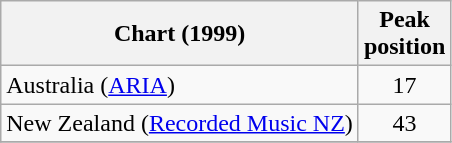<table class="wikitable">
<tr>
<th>Chart (1999)</th>
<th>Peak<br>position</th>
</tr>
<tr>
<td>Australia (<a href='#'>ARIA</a>)</td>
<td align="center">17</td>
</tr>
<tr>
<td>New Zealand (<a href='#'>Recorded Music NZ</a>)</td>
<td align="center">43</td>
</tr>
<tr>
</tr>
</table>
